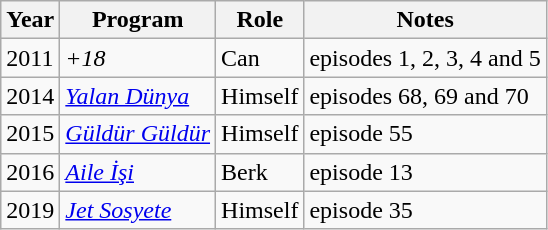<table class="wikitable plainrowheaders">
<tr>
<th>Year</th>
<th>Program</th>
<th>Role</th>
<th class="unsortable">Notes</th>
</tr>
<tr>
<td>2011</td>
<td><em>+18 </em></td>
<td>Can</td>
<td>episodes 1, 2, 3, 4 and 5</td>
</tr>
<tr>
<td>2014</td>
<td><em><a href='#'>Yalan Dünya</a></em></td>
<td>Himself</td>
<td>episodes 68, 69 and 70</td>
</tr>
<tr>
<td>2015</td>
<td><em><a href='#'>Güldür Güldür</a></em></td>
<td>Himself</td>
<td>episode 55</td>
</tr>
<tr>
<td>2016</td>
<td><em><a href='#'>Aile İşi</a></em></td>
<td>Berk</td>
<td>episode 13</td>
</tr>
<tr>
<td>2019</td>
<td><em><a href='#'>Jet Sosyete</a></em></td>
<td>Himself</td>
<td>episode 35</td>
</tr>
</table>
